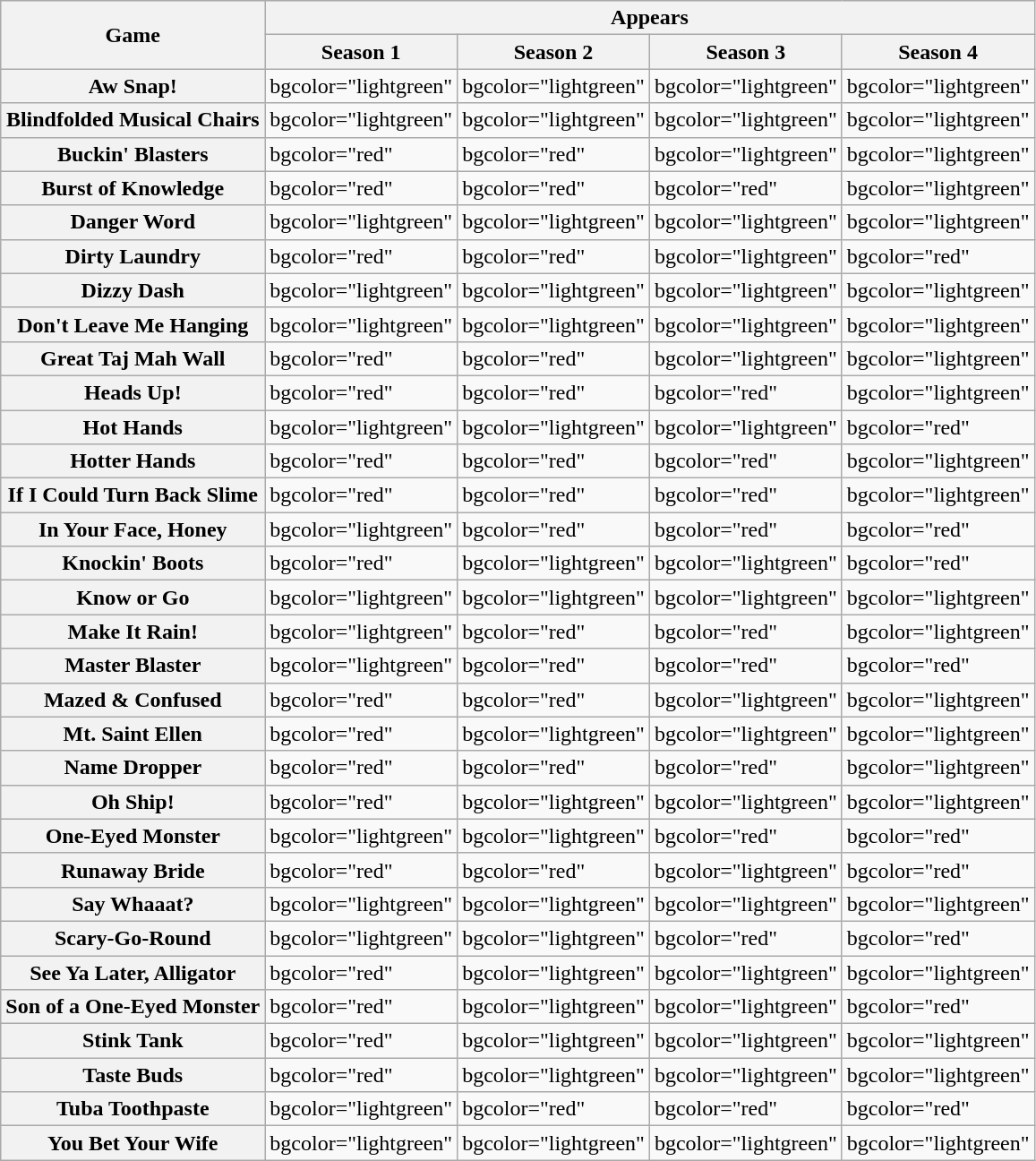<table Class="wikitable">
<tr>
<th Rowspan="2">Game</th>
<th colspan="4">Appears</th>
</tr>
<tr>
<th>Season 1</th>
<th>Season 2</th>
<th>Season 3</th>
<th>Season 4</th>
</tr>
<tr>
<th>Aw Snap!</th>
<td>bgcolor="lightgreen" </td>
<td>bgcolor="lightgreen" </td>
<td>bgcolor="lightgreen" </td>
<td>bgcolor="lightgreen" </td>
</tr>
<tr>
<th>Blindfolded Musical Chairs</th>
<td>bgcolor="lightgreen" </td>
<td>bgcolor="lightgreen" </td>
<td>bgcolor="lightgreen" </td>
<td>bgcolor="lightgreen" </td>
</tr>
<tr>
<th>Buckin' Blasters</th>
<td>bgcolor="red" </td>
<td>bgcolor="red" </td>
<td>bgcolor="lightgreen" </td>
<td>bgcolor="lightgreen" </td>
</tr>
<tr>
<th>Burst of Knowledge</th>
<td>bgcolor="red" </td>
<td>bgcolor="red" </td>
<td>bgcolor="red" </td>
<td>bgcolor="lightgreen" </td>
</tr>
<tr>
<th>Danger Word</th>
<td>bgcolor="lightgreen" </td>
<td>bgcolor="lightgreen" </td>
<td>bgcolor="lightgreen" </td>
<td>bgcolor="lightgreen" </td>
</tr>
<tr>
<th>Dirty Laundry</th>
<td>bgcolor="red" </td>
<td>bgcolor="red" </td>
<td>bgcolor="lightgreen" </td>
<td>bgcolor="red" </td>
</tr>
<tr>
<th>Dizzy Dash</th>
<td>bgcolor="lightgreen" </td>
<td>bgcolor="lightgreen" </td>
<td>bgcolor="lightgreen" </td>
<td>bgcolor="lightgreen" </td>
</tr>
<tr>
<th>Don't Leave Me Hanging</th>
<td>bgcolor="lightgreen" </td>
<td>bgcolor="lightgreen" </td>
<td>bgcolor="lightgreen" </td>
<td>bgcolor="lightgreen" </td>
</tr>
<tr>
<th>Great Taj Mah Wall</th>
<td>bgcolor="red" </td>
<td>bgcolor="red" </td>
<td>bgcolor="lightgreen" </td>
<td>bgcolor="lightgreen" </td>
</tr>
<tr>
<th>Heads Up!</th>
<td>bgcolor="red" </td>
<td>bgcolor="red" </td>
<td>bgcolor="red" </td>
<td>bgcolor="lightgreen" </td>
</tr>
<tr>
<th>Hot Hands</th>
<td>bgcolor="lightgreen" </td>
<td>bgcolor="lightgreen" </td>
<td>bgcolor="lightgreen" </td>
<td>bgcolor="red" </td>
</tr>
<tr>
<th>Hotter Hands</th>
<td>bgcolor="red" </td>
<td>bgcolor="red" </td>
<td>bgcolor="red" </td>
<td>bgcolor="lightgreen" </td>
</tr>
<tr>
<th>If I Could Turn Back Slime</th>
<td>bgcolor="red" </td>
<td>bgcolor="red" </td>
<td>bgcolor="red" </td>
<td>bgcolor="lightgreen" </td>
</tr>
<tr>
<th>In Your Face, Honey</th>
<td>bgcolor="lightgreen" </td>
<td>bgcolor="red" </td>
<td>bgcolor="red" </td>
<td>bgcolor="red" </td>
</tr>
<tr>
<th>Knockin' Boots</th>
<td>bgcolor="red" </td>
<td>bgcolor="lightgreen" </td>
<td>bgcolor="lightgreen" </td>
<td>bgcolor="red" </td>
</tr>
<tr>
<th>Know or Go</th>
<td>bgcolor="lightgreen" </td>
<td>bgcolor="lightgreen" </td>
<td>bgcolor="lightgreen" </td>
<td>bgcolor="lightgreen" </td>
</tr>
<tr>
<th>Make It Rain!</th>
<td>bgcolor="lightgreen" </td>
<td>bgcolor="red" </td>
<td>bgcolor="red" </td>
<td>bgcolor="lightgreen" </td>
</tr>
<tr>
<th>Master Blaster</th>
<td>bgcolor="lightgreen" </td>
<td>bgcolor="red" </td>
<td>bgcolor="red" </td>
<td>bgcolor="red" </td>
</tr>
<tr>
<th>Mazed & Confused</th>
<td>bgcolor="red" </td>
<td>bgcolor="red" </td>
<td>bgcolor="lightgreen" </td>
<td>bgcolor="lightgreen" </td>
</tr>
<tr>
<th>Mt. Saint Ellen</th>
<td>bgcolor="red" </td>
<td>bgcolor="lightgreen" </td>
<td>bgcolor="lightgreen" </td>
<td>bgcolor="lightgreen" </td>
</tr>
<tr>
<th>Name Dropper</th>
<td>bgcolor="red" </td>
<td>bgcolor="red" </td>
<td>bgcolor="red" </td>
<td>bgcolor="lightgreen" </td>
</tr>
<tr>
<th>Oh Ship!</th>
<td>bgcolor="red" </td>
<td>bgcolor="lightgreen" </td>
<td>bgcolor="lightgreen" </td>
<td>bgcolor="lightgreen" </td>
</tr>
<tr>
<th>One-Eyed Monster</th>
<td>bgcolor="lightgreen" </td>
<td>bgcolor="lightgreen" </td>
<td>bgcolor="red" </td>
<td>bgcolor="red" </td>
</tr>
<tr>
<th>Runaway Bride</th>
<td>bgcolor="red" </td>
<td>bgcolor="red" </td>
<td>bgcolor="lightgreen" </td>
<td>bgcolor="red" </td>
</tr>
<tr>
<th>Say Whaaat?</th>
<td>bgcolor="lightgreen" </td>
<td>bgcolor="lightgreen" </td>
<td>bgcolor="lightgreen" </td>
<td>bgcolor="lightgreen" </td>
</tr>
<tr>
<th>Scary-Go-Round</th>
<td>bgcolor="lightgreen" </td>
<td>bgcolor="lightgreen" </td>
<td>bgcolor="red" </td>
<td>bgcolor="red" </td>
</tr>
<tr>
<th>See Ya Later, Alligator</th>
<td>bgcolor="red" </td>
<td>bgcolor="lightgreen" </td>
<td>bgcolor="lightgreen" </td>
<td>bgcolor="lightgreen" </td>
</tr>
<tr>
<th>Son of a One-Eyed Monster</th>
<td>bgcolor="red" </td>
<td>bgcolor="lightgreen" </td>
<td>bgcolor="lightgreen" </td>
<td>bgcolor="red" </td>
</tr>
<tr>
<th>Stink Tank</th>
<td>bgcolor="red" </td>
<td>bgcolor="lightgreen" </td>
<td>bgcolor="lightgreen" </td>
<td>bgcolor="lightgreen" </td>
</tr>
<tr>
<th>Taste Buds</th>
<td>bgcolor="red" </td>
<td>bgcolor="lightgreen" </td>
<td>bgcolor="lightgreen" </td>
<td>bgcolor="lightgreen" </td>
</tr>
<tr>
<th>Tuba Toothpaste</th>
<td>bgcolor="lightgreen" </td>
<td>bgcolor="red" </td>
<td>bgcolor="red" </td>
<td>bgcolor="red" </td>
</tr>
<tr>
<th>You Bet Your Wife</th>
<td>bgcolor="lightgreen" </td>
<td>bgcolor="lightgreen" </td>
<td>bgcolor="lightgreen" </td>
<td>bgcolor="lightgreen" </td>
</tr>
</table>
